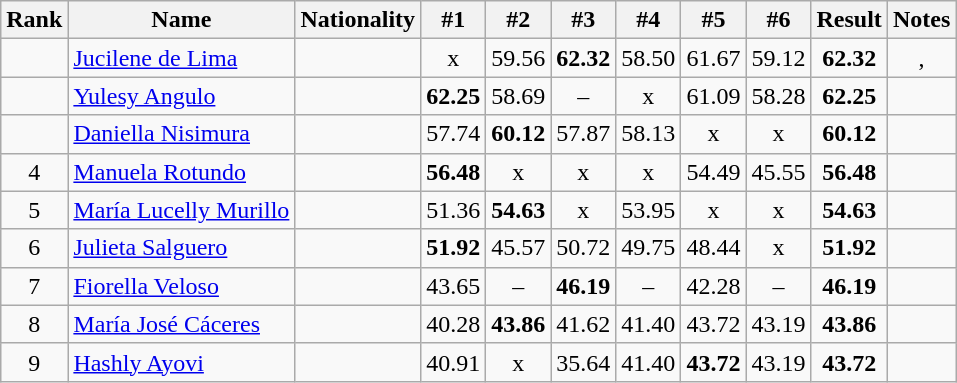<table class="wikitable sortable" style="text-align:center">
<tr>
<th>Rank</th>
<th>Name</th>
<th>Nationality</th>
<th>#1</th>
<th>#2</th>
<th>#3</th>
<th>#4</th>
<th>#5</th>
<th>#6</th>
<th>Result</th>
<th>Notes</th>
</tr>
<tr>
<td></td>
<td align=left><a href='#'>Jucilene de Lima</a></td>
<td align=left></td>
<td>x</td>
<td>59.56</td>
<td><strong>62.32</strong></td>
<td>58.50</td>
<td>61.67</td>
<td>59.12</td>
<td><strong>62.32</strong></td>
<td>, </td>
</tr>
<tr>
<td></td>
<td align=left><a href='#'>Yulesy Angulo</a></td>
<td align=left></td>
<td><strong>62.25</strong></td>
<td>58.69</td>
<td>–</td>
<td>x</td>
<td>61.09</td>
<td>58.28</td>
<td><strong>62.25</strong></td>
<td></td>
</tr>
<tr>
<td></td>
<td align=left><a href='#'>Daniella Nisimura</a></td>
<td align=left></td>
<td>57.74</td>
<td><strong>60.12</strong></td>
<td>57.87</td>
<td>58.13</td>
<td>x</td>
<td>x</td>
<td><strong>60.12</strong></td>
<td></td>
</tr>
<tr>
<td>4</td>
<td align=left><a href='#'>Manuela Rotundo</a></td>
<td align=left></td>
<td><strong>56.48</strong></td>
<td>x</td>
<td>x</td>
<td>x</td>
<td>54.49</td>
<td>45.55</td>
<td><strong>56.48</strong></td>
<td></td>
</tr>
<tr>
<td>5</td>
<td align=left><a href='#'>María Lucelly Murillo</a></td>
<td align=left></td>
<td>51.36</td>
<td><strong>54.63</strong></td>
<td>x</td>
<td>53.95</td>
<td>x</td>
<td>x</td>
<td><strong>54.63</strong></td>
<td></td>
</tr>
<tr>
<td>6</td>
<td align=left><a href='#'>Julieta Salguero</a></td>
<td align=left></td>
<td><strong>51.92</strong></td>
<td>45.57</td>
<td>50.72</td>
<td>49.75</td>
<td>48.44</td>
<td>x</td>
<td><strong>51.92</strong></td>
<td></td>
</tr>
<tr>
<td>7</td>
<td align=left><a href='#'>Fiorella Veloso</a></td>
<td align=left></td>
<td>43.65</td>
<td>–</td>
<td><strong>46.19</strong></td>
<td>–</td>
<td>42.28</td>
<td>–</td>
<td><strong>46.19</strong></td>
<td></td>
</tr>
<tr>
<td>8</td>
<td align=left><a href='#'>María José Cáceres</a></td>
<td align=left></td>
<td>40.28</td>
<td><strong>43.86</strong></td>
<td>41.62</td>
<td>41.40</td>
<td>43.72</td>
<td>43.19</td>
<td><strong>43.86</strong></td>
<td></td>
</tr>
<tr>
<td>9</td>
<td align=left><a href='#'>Hashly Ayovi</a></td>
<td align=left></td>
<td>40.91</td>
<td>x</td>
<td>35.64</td>
<td>41.40</td>
<td><strong>43.72</strong></td>
<td>43.19</td>
<td><strong>43.72</strong></td>
<td></td>
</tr>
</table>
